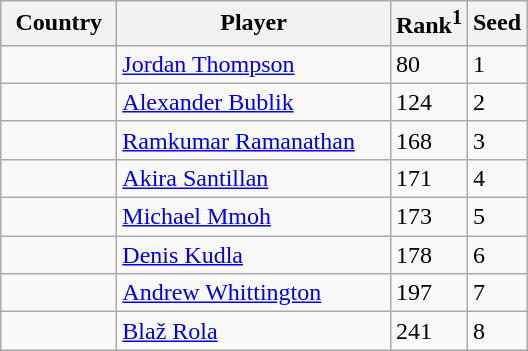<table class="sortable wikitable">
<tr>
<th width="70">Country</th>
<th width="175">Player</th>
<th>Rank<sup>1</sup></th>
<th>Seed</th>
</tr>
<tr>
<td></td>
<td><a href='#'>Jordan Thompson</a></td>
<td>80</td>
<td>1</td>
</tr>
<tr>
<td></td>
<td><a href='#'>Alexander Bublik</a></td>
<td>124</td>
<td>2</td>
</tr>
<tr>
<td></td>
<td><a href='#'>Ramkumar Ramanathan</a></td>
<td>168</td>
<td>3</td>
</tr>
<tr>
<td></td>
<td><a href='#'>Akira Santillan</a></td>
<td>171</td>
<td>4</td>
</tr>
<tr>
<td></td>
<td><a href='#'>Michael Mmoh</a></td>
<td>173</td>
<td>5</td>
</tr>
<tr>
<td></td>
<td><a href='#'>Denis Kudla</a></td>
<td>178</td>
<td>6</td>
</tr>
<tr>
<td></td>
<td><a href='#'>Andrew Whittington</a></td>
<td>197</td>
<td>7</td>
</tr>
<tr>
<td></td>
<td><a href='#'>Blaž Rola</a></td>
<td>241</td>
<td>8</td>
</tr>
</table>
